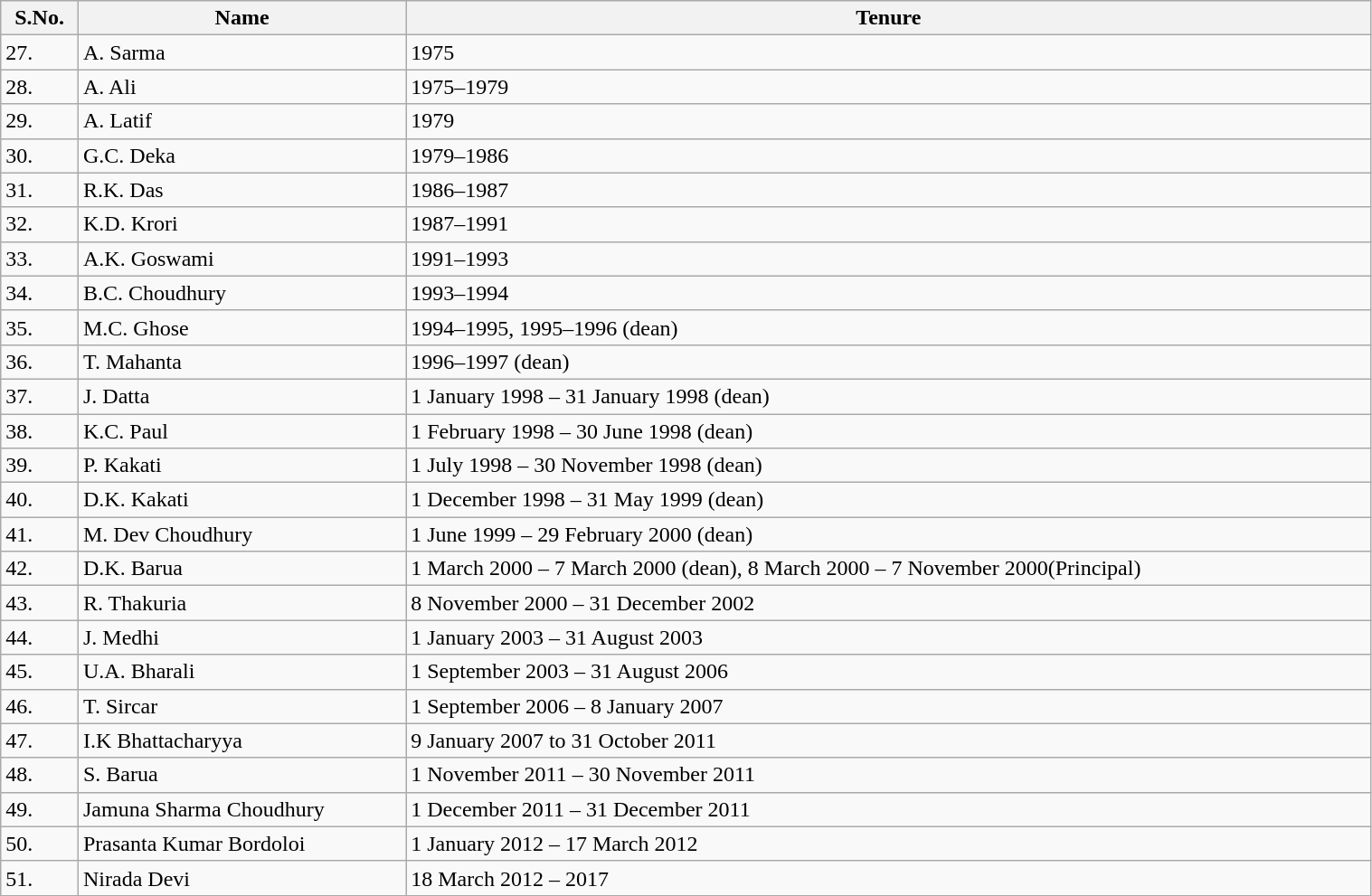<table class="wikitable" width=80%>
<tr>
<th>S.No.</th>
<th>Name</th>
<th>Tenure</th>
</tr>
<tr>
<td>27.</td>
<td>A. Sarma</td>
<td>1975</td>
</tr>
<tr>
<td>28.</td>
<td>A. Ali</td>
<td>1975–1979</td>
</tr>
<tr>
<td>29.</td>
<td>A. Latif</td>
<td>1979</td>
</tr>
<tr>
<td>30.</td>
<td>G.C. Deka</td>
<td>1979–1986</td>
</tr>
<tr>
<td>31.</td>
<td>R.K. Das</td>
<td>1986–1987</td>
</tr>
<tr>
<td>32.</td>
<td>K.D. Krori</td>
<td>1987–1991</td>
</tr>
<tr>
<td>33.</td>
<td>A.K. Goswami</td>
<td>1991–1993</td>
</tr>
<tr>
<td>34.</td>
<td>B.C. Choudhury</td>
<td>1993–1994</td>
</tr>
<tr>
<td>35.</td>
<td>M.C. Ghose</td>
<td>1994–1995, 1995–1996 (dean)</td>
</tr>
<tr>
<td>36.</td>
<td>T. Mahanta</td>
<td>1996–1997 (dean)</td>
</tr>
<tr>
<td>37.</td>
<td>J. Datta</td>
<td>1 January 1998 – 31 January 1998 (dean)</td>
</tr>
<tr>
<td>38.</td>
<td>K.C. Paul</td>
<td>1 February 1998 – 30 June 1998 (dean)</td>
</tr>
<tr>
<td>39.</td>
<td>P. Kakati</td>
<td>1 July 1998 – 30 November 1998 (dean)</td>
</tr>
<tr>
<td>40.</td>
<td>D.K. Kakati</td>
<td>1 December 1998 – 31 May 1999 (dean)</td>
</tr>
<tr>
<td>41.</td>
<td>M. Dev Choudhury</td>
<td>1 June 1999 – 29 February 2000 (dean)</td>
</tr>
<tr>
<td>42.</td>
<td>D.K. Barua</td>
<td>1 March 2000 – 7 March 2000 (dean), 8 March 2000 – 7 November 2000(Principal)</td>
</tr>
<tr>
<td>43.</td>
<td>R. Thakuria</td>
<td>8 November 2000 – 31 December 2002</td>
</tr>
<tr>
<td>44.</td>
<td>J. Medhi</td>
<td>1 January 2003 – 31 August 2003</td>
</tr>
<tr>
<td>45.</td>
<td>U.A. Bharali</td>
<td>1 September 2003 – 31 August 2006</td>
</tr>
<tr>
<td>46.</td>
<td>T. Sircar</td>
<td>1 September 2006 – 8 January 2007</td>
</tr>
<tr>
<td>47.</td>
<td>I.K Bhattacharyya</td>
<td>9 January 2007 to 31 October 2011</td>
</tr>
<tr>
<td>48.</td>
<td>S. Barua</td>
<td>1 November 2011 – 30 November 2011</td>
</tr>
<tr>
<td>49.</td>
<td>Jamuna Sharma Choudhury</td>
<td>1 December 2011 – 31 December 2011</td>
</tr>
<tr>
<td>50.</td>
<td>Prasanta Kumar Bordoloi</td>
<td>1 January 2012 – 17 March 2012</td>
</tr>
<tr>
<td>51.</td>
<td>Nirada Devi</td>
<td>18 March 2012 – 2017</td>
</tr>
</table>
